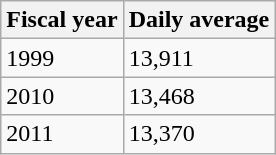<table class="wikitable">
<tr>
<th>Fiscal year</th>
<th>Daily average</th>
</tr>
<tr>
<td>1999</td>
<td>13,911</td>
</tr>
<tr>
<td>2010</td>
<td>13,468</td>
</tr>
<tr>
<td>2011</td>
<td>13,370</td>
</tr>
</table>
